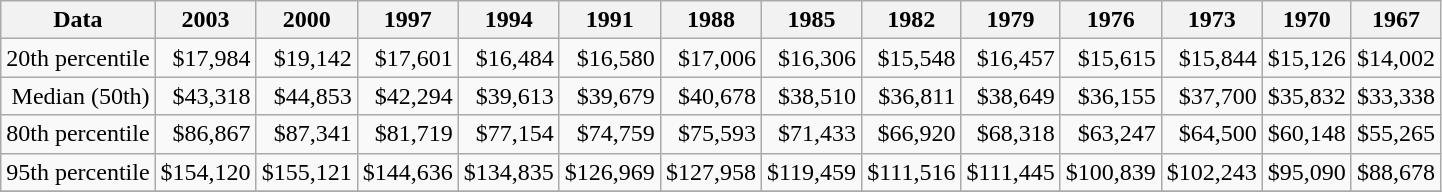<table class="wikitable" style="text-align:right;">
<tr>
<th>Data</th>
<th>2003</th>
<th>2000</th>
<th>1997</th>
<th>1994</th>
<th>1991</th>
<th>1988</th>
<th>1985</th>
<th>1982</th>
<th>1979</th>
<th>1976</th>
<th>1973</th>
<th>1970</th>
<th>1967</th>
</tr>
<tr>
<td>20th percentile</td>
<td>$17,984</td>
<td>$19,142</td>
<td>$17,601</td>
<td>$16,484</td>
<td>$16,580</td>
<td>$17,006</td>
<td>$16,306</td>
<td>$15,548</td>
<td>$16,457</td>
<td>$15,615</td>
<td>$15,844</td>
<td>$15,126</td>
<td>$14,002</td>
</tr>
<tr>
<td>Median (50th)</td>
<td>$43,318</td>
<td>$44,853</td>
<td>$42,294</td>
<td>$39,613</td>
<td>$39,679</td>
<td>$40,678</td>
<td>$38,510</td>
<td>$36,811</td>
<td>$38,649</td>
<td>$36,155</td>
<td>$37,700</td>
<td>$35,832</td>
<td>$33,338</td>
</tr>
<tr>
<td>80th percentile</td>
<td>$86,867</td>
<td>$87,341</td>
<td>$81,719</td>
<td>$77,154</td>
<td>$74,759</td>
<td>$75,593</td>
<td>$71,433</td>
<td>$66,920</td>
<td>$68,318</td>
<td>$63,247</td>
<td>$64,500</td>
<td>$60,148</td>
<td>$55,265</td>
</tr>
<tr>
<td>95th percentile</td>
<td>$154,120</td>
<td>$155,121</td>
<td>$144,636</td>
<td>$134,835</td>
<td>$126,969</td>
<td>$127,958</td>
<td>$119,459</td>
<td>$111,516</td>
<td>$111,445</td>
<td>$100,839</td>
<td>$102,243</td>
<td>$95,090</td>
<td>$88,678</td>
</tr>
<tr>
</tr>
</table>
